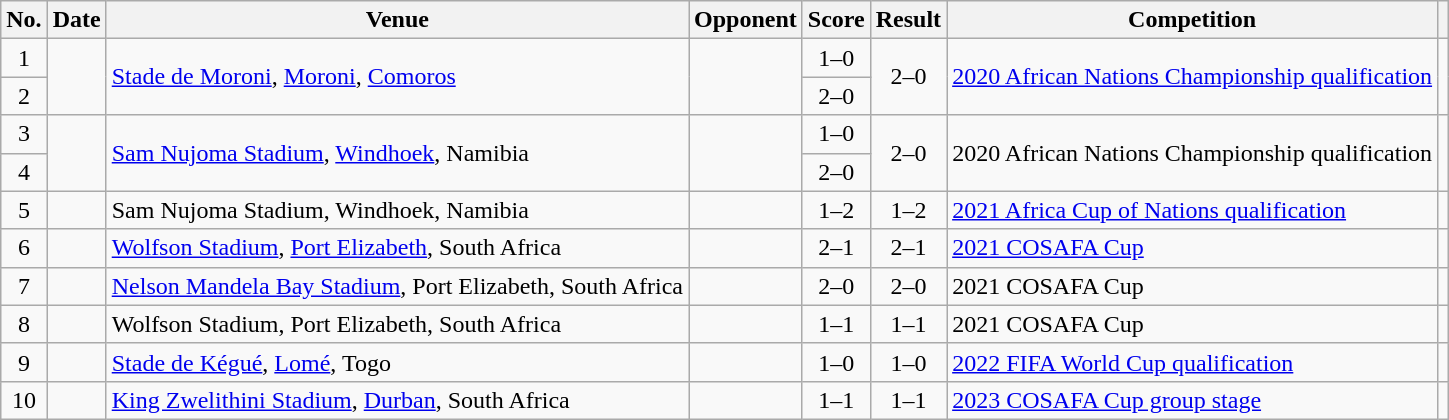<table class="wikitable sortable">
<tr>
<th scope="col">No.</th>
<th scope="col">Date</th>
<th scope="col">Venue</th>
<th scope="col">Opponent</th>
<th scope="col">Score</th>
<th scope="col">Result</th>
<th scope="col">Competition</th>
<th scope="col" class="unsortable"></th>
</tr>
<tr>
<td align="center">1</td>
<td rowspan=2></td>
<td rowspan=2><a href='#'>Stade de Moroni</a>, <a href='#'>Moroni</a>, <a href='#'>Comoros</a></td>
<td rowspan=2></td>
<td align="center">1–0</td>
<td rowspan="2" style="text-align:center;">2–0</td>
<td rowspan=2><a href='#'>2020 African Nations Championship qualification</a></td>
<td rowspan=2></td>
</tr>
<tr>
<td align="center">2</td>
<td align="center">2–0</td>
</tr>
<tr>
<td align="center">3</td>
<td rowspan=2></td>
<td rowspan=2><a href='#'>Sam Nujoma Stadium</a>, <a href='#'>Windhoek</a>, Namibia</td>
<td rowspan=2></td>
<td align="center">1–0</td>
<td rowspan="2" style="text-align:center;">2–0</td>
<td rowspan="2">2020 African Nations Championship qualification</td>
<td rowspan="2"></td>
</tr>
<tr>
<td align="center">4</td>
<td align="center">2–0</td>
</tr>
<tr>
<td align="center">5</td>
<td></td>
<td>Sam Nujoma Stadium, Windhoek, Namibia</td>
<td></td>
<td align="center">1–2</td>
<td align="center">1–2</td>
<td><a href='#'>2021 Africa Cup of Nations qualification</a></td>
<td></td>
</tr>
<tr>
<td align="center">6</td>
<td></td>
<td><a href='#'>Wolfson Stadium</a>, <a href='#'>Port Elizabeth</a>, South Africa</td>
<td></td>
<td align="center">2–1</td>
<td align="center">2–1</td>
<td><a href='#'>2021 COSAFA Cup</a></td>
<td></td>
</tr>
<tr>
<td align="center">7</td>
<td></td>
<td><a href='#'>Nelson Mandela Bay Stadium</a>, Port Elizabeth, South Africa</td>
<td></td>
<td align="center">2–0</td>
<td align="center">2–0</td>
<td>2021 COSAFA Cup</td>
<td></td>
</tr>
<tr>
<td align="center">8</td>
<td></td>
<td>Wolfson Stadium, Port Elizabeth, South Africa</td>
<td></td>
<td align="center">1–1</td>
<td align="center">1–1</td>
<td>2021 COSAFA Cup</td>
<td></td>
</tr>
<tr>
<td align="center">9</td>
<td></td>
<td><a href='#'>Stade de Kégué</a>, <a href='#'>Lomé</a>, Togo</td>
<td></td>
<td align="center">1–0</td>
<td align="center">1–0</td>
<td><a href='#'>2022 FIFA World Cup qualification</a></td>
<td></td>
</tr>
<tr>
<td align="center">10</td>
<td></td>
<td><a href='#'>King Zwelithini Stadium</a>, <a href='#'>Durban</a>, South Africa</td>
<td></td>
<td align="center">1–1</td>
<td align="center">1–1</td>
<td><a href='#'>2023 COSAFA Cup group stage</a></td>
<td></td>
</tr>
</table>
